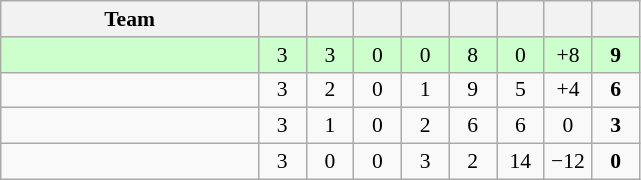<table class="wikitable" style="text-align: center; font-size: 90%;">
<tr>
<th width=165>Team</th>
<th width=25></th>
<th width=25></th>
<th width=25></th>
<th width=25></th>
<th width=25></th>
<th width=25></th>
<th width=25></th>
<th width=25></th>
</tr>
<tr bgcolor=ccffcc>
<td align="left"></td>
<td>3</td>
<td>3</td>
<td>0</td>
<td>0</td>
<td>8</td>
<td>0</td>
<td>+8</td>
<td><strong>9</strong></td>
</tr>
<tr>
<td align="left"><em></em></td>
<td>3</td>
<td>2</td>
<td>0</td>
<td>1</td>
<td>9</td>
<td>5</td>
<td>+4</td>
<td><strong>6</strong></td>
</tr>
<tr>
<td align="left"></td>
<td>3</td>
<td>1</td>
<td>0</td>
<td>2</td>
<td>6</td>
<td>6</td>
<td>0</td>
<td><strong>3</strong></td>
</tr>
<tr>
<td align="left"></td>
<td>3</td>
<td>0</td>
<td>0</td>
<td>3</td>
<td>2</td>
<td>14</td>
<td>−12</td>
<td><strong>0</strong></td>
</tr>
</table>
